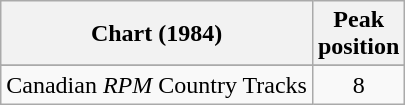<table class="wikitable sortable">
<tr>
<th align="left">Chart (1984)</th>
<th align="center">Peak<br>position</th>
</tr>
<tr>
</tr>
<tr>
<td align="left">Canadian <em>RPM</em> Country Tracks</td>
<td align="center">8</td>
</tr>
</table>
